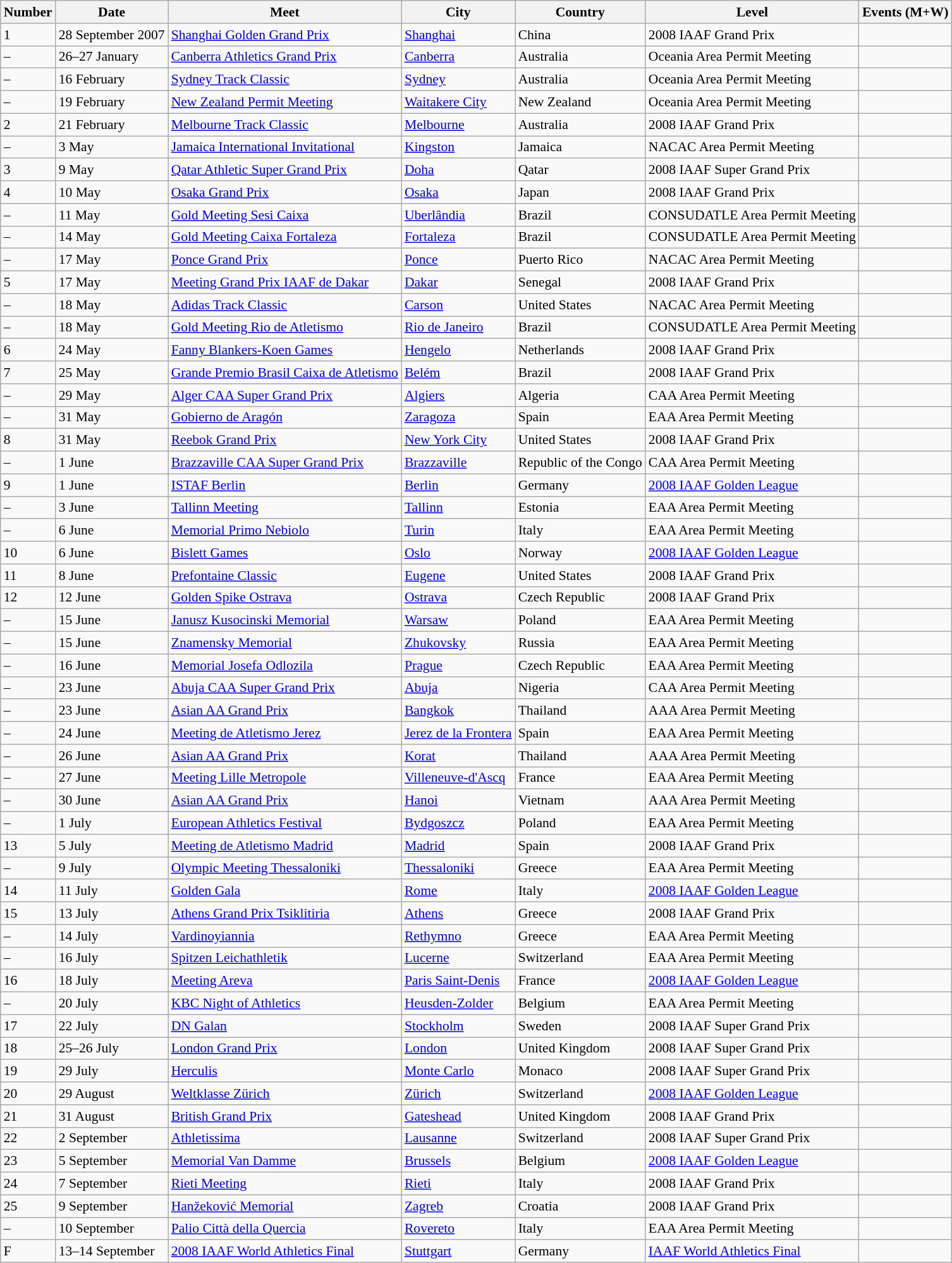<table class="wikitable sortable" style="font-size: 90%">
<tr>
<th>Number</th>
<th>Date</th>
<th>Meet</th>
<th>City</th>
<th>Country</th>
<th>Level</th>
<th>Events (M+W)</th>
</tr>
<tr>
<td>1</td>
<td>28 September 2007</td>
<td><a href='#'>Shanghai Golden Grand Prix</a></td>
<td><a href='#'>Shanghai</a></td>
<td>China</td>
<td>2008 IAAF Grand Prix</td>
<td></td>
</tr>
<tr>
<td>–</td>
<td>26–27 January</td>
<td><a href='#'>Canberra Athletics Grand Prix</a></td>
<td><a href='#'>Canberra</a></td>
<td>Australia</td>
<td>Oceania Area Permit Meeting</td>
<td></td>
</tr>
<tr>
<td>–</td>
<td>16 February</td>
<td><a href='#'>Sydney Track Classic</a></td>
<td><a href='#'>Sydney</a></td>
<td>Australia</td>
<td>Oceania Area Permit Meeting</td>
<td></td>
</tr>
<tr>
<td>–</td>
<td>19 February</td>
<td><a href='#'>New Zealand Permit Meeting</a></td>
<td><a href='#'>Waitakere City</a></td>
<td>New Zealand</td>
<td>Oceania Area Permit Meeting</td>
<td></td>
</tr>
<tr>
<td>2</td>
<td>21 February</td>
<td><a href='#'>Melbourne Track Classic</a></td>
<td><a href='#'>Melbourne</a></td>
<td>Australia</td>
<td>2008 IAAF Grand Prix</td>
<td></td>
</tr>
<tr>
<td>–</td>
<td>3 May</td>
<td><a href='#'>Jamaica International Invitational</a></td>
<td><a href='#'>Kingston</a></td>
<td>Jamaica</td>
<td>NACAC Area Permit Meeting</td>
<td></td>
</tr>
<tr>
<td>3</td>
<td>9 May</td>
<td><a href='#'>Qatar Athletic Super Grand Prix</a></td>
<td><a href='#'>Doha</a></td>
<td>Qatar</td>
<td>2008 IAAF Super Grand Prix</td>
<td></td>
</tr>
<tr>
<td>4</td>
<td>10 May</td>
<td><a href='#'>Osaka Grand Prix</a></td>
<td><a href='#'>Osaka</a></td>
<td>Japan</td>
<td>2008 IAAF Grand Prix</td>
<td></td>
</tr>
<tr>
<td>–</td>
<td>11 May</td>
<td><a href='#'>Gold Meeting Sesi Caixa</a></td>
<td><a href='#'>Uberlândia</a></td>
<td>Brazil</td>
<td>CONSUDATLE Area Permit Meeting</td>
<td></td>
</tr>
<tr>
<td>–</td>
<td>14 May</td>
<td><a href='#'>Gold Meeting Caixa Fortaleza</a></td>
<td><a href='#'>Fortaleza</a></td>
<td>Brazil</td>
<td>CONSUDATLE Area Permit Meeting</td>
<td></td>
</tr>
<tr>
<td>–</td>
<td>17 May</td>
<td><a href='#'>Ponce Grand Prix</a></td>
<td><a href='#'>Ponce</a></td>
<td>Puerto Rico</td>
<td>NACAC Area Permit Meeting</td>
<td></td>
</tr>
<tr>
<td>5</td>
<td>17 May</td>
<td><a href='#'>Meeting Grand Prix IAAF de Dakar</a></td>
<td><a href='#'>Dakar</a></td>
<td>Senegal</td>
<td>2008 IAAF Grand Prix</td>
<td></td>
</tr>
<tr>
<td>–</td>
<td>18 May</td>
<td><a href='#'>Adidas Track Classic</a></td>
<td><a href='#'>Carson</a></td>
<td>United States</td>
<td>NACAC Area Permit Meeting</td>
<td></td>
</tr>
<tr>
<td>–</td>
<td>18 May</td>
<td><a href='#'>Gold Meeting Rio de Atletismo</a></td>
<td><a href='#'>Rio de Janeiro</a></td>
<td>Brazil</td>
<td>CONSUDATLE Area Permit Meeting</td>
<td></td>
</tr>
<tr>
<td>6</td>
<td>24 May</td>
<td><a href='#'>Fanny Blankers-Koen Games</a></td>
<td><a href='#'>Hengelo</a></td>
<td>Netherlands</td>
<td>2008 IAAF Grand Prix</td>
<td></td>
</tr>
<tr>
<td>7</td>
<td>25 May</td>
<td><a href='#'>Grande Premio Brasil Caixa de Atletismo</a></td>
<td><a href='#'>Belém</a></td>
<td>Brazil</td>
<td>2008 IAAF Grand Prix</td>
<td></td>
</tr>
<tr>
<td>–</td>
<td>29 May</td>
<td><a href='#'>Alger CAA Super Grand Prix</a></td>
<td><a href='#'>Algiers</a></td>
<td>Algeria</td>
<td>CAA Area Permit Meeting</td>
<td></td>
</tr>
<tr>
<td>–</td>
<td>31 May</td>
<td><a href='#'>Gobierno de Aragón</a></td>
<td><a href='#'>Zaragoza</a></td>
<td>Spain</td>
<td>EAA Area Permit Meeting</td>
<td></td>
</tr>
<tr>
<td>8</td>
<td>31 May</td>
<td><a href='#'>Reebok Grand Prix</a></td>
<td><a href='#'>New York City</a></td>
<td>United States</td>
<td>2008 IAAF Grand Prix</td>
<td></td>
</tr>
<tr>
<td>–</td>
<td>1 June</td>
<td><a href='#'>Brazzaville CAA Super Grand Prix</a></td>
<td><a href='#'>Brazzaville</a></td>
<td>Republic of the Congo</td>
<td>CAA Area Permit Meeting</td>
<td></td>
</tr>
<tr>
<td>9</td>
<td>1 June</td>
<td><a href='#'>ISTAF Berlin</a></td>
<td><a href='#'>Berlin</a></td>
<td>Germany</td>
<td><a href='#'>2008 IAAF Golden League</a></td>
<td></td>
</tr>
<tr>
<td>–</td>
<td>3 June</td>
<td><a href='#'>Tallinn Meeting</a></td>
<td><a href='#'>Tallinn</a></td>
<td>Estonia</td>
<td>EAA Area Permit Meeting</td>
<td></td>
</tr>
<tr>
<td>–</td>
<td>6 June</td>
<td><a href='#'>Memorial Primo Nebiolo</a></td>
<td><a href='#'>Turin</a></td>
<td>Italy</td>
<td>EAA Area Permit Meeting</td>
<td></td>
</tr>
<tr>
<td>10</td>
<td>6 June</td>
<td><a href='#'>Bislett Games</a></td>
<td><a href='#'>Oslo</a></td>
<td>Norway</td>
<td><a href='#'>2008 IAAF Golden League</a></td>
<td></td>
</tr>
<tr>
<td>11</td>
<td>8 June</td>
<td><a href='#'>Prefontaine Classic</a></td>
<td><a href='#'>Eugene</a></td>
<td>United States</td>
<td>2008 IAAF Grand Prix</td>
<td></td>
</tr>
<tr>
<td>12</td>
<td>12 June</td>
<td><a href='#'>Golden Spike Ostrava</a></td>
<td><a href='#'>Ostrava</a></td>
<td>Czech Republic</td>
<td>2008 IAAF Grand Prix</td>
<td></td>
</tr>
<tr>
<td>–</td>
<td>15 June</td>
<td><a href='#'>Janusz Kusocinski Memorial</a></td>
<td><a href='#'>Warsaw</a></td>
<td>Poland</td>
<td>EAA Area Permit Meeting</td>
<td></td>
</tr>
<tr>
<td>–</td>
<td>15 June</td>
<td><a href='#'>Znamensky Memorial</a></td>
<td><a href='#'>Zhukovsky</a></td>
<td>Russia</td>
<td>EAA Area Permit Meeting</td>
<td></td>
</tr>
<tr>
<td>–</td>
<td>16 June</td>
<td><a href='#'>Memorial Josefa Odlozila</a></td>
<td><a href='#'>Prague</a></td>
<td>Czech Republic</td>
<td>EAA Area Permit Meeting</td>
<td></td>
</tr>
<tr>
<td>–</td>
<td>23 June</td>
<td><a href='#'>Abuja CAA Super Grand Prix</a></td>
<td><a href='#'>Abuja</a></td>
<td>Nigeria</td>
<td>CAA Area Permit Meeting</td>
<td></td>
</tr>
<tr>
<td>–</td>
<td>23 June</td>
<td><a href='#'>Asian AA Grand Prix</a></td>
<td><a href='#'>Bangkok</a></td>
<td>Thailand</td>
<td>AAA Area Permit Meeting</td>
<td></td>
</tr>
<tr>
<td>–</td>
<td>24 June</td>
<td><a href='#'>Meeting de Atletismo Jerez</a></td>
<td><a href='#'>Jerez de la Frontera</a></td>
<td>Spain</td>
<td>EAA Area Permit Meeting</td>
<td></td>
</tr>
<tr>
<td>–</td>
<td>26 June</td>
<td><a href='#'>Asian AA Grand Prix</a></td>
<td><a href='#'>Korat</a></td>
<td>Thailand</td>
<td>AAA Area Permit Meeting</td>
<td></td>
</tr>
<tr>
<td>–</td>
<td>27 June</td>
<td><a href='#'>Meeting Lille Metropole</a></td>
<td><a href='#'>Villeneuve-d'Ascq</a></td>
<td>France</td>
<td>EAA  Area Permit Meeting</td>
<td></td>
</tr>
<tr>
<td>–</td>
<td>30 June</td>
<td><a href='#'>Asian AA Grand Prix</a></td>
<td><a href='#'>Hanoi</a></td>
<td>Vietnam</td>
<td>AAA Area Permit Meeting</td>
<td></td>
</tr>
<tr>
<td>–</td>
<td>1 July</td>
<td><a href='#'>European Athletics Festival</a></td>
<td><a href='#'>Bydgoszcz</a></td>
<td>Poland</td>
<td>EAA Area Permit Meeting</td>
<td></td>
</tr>
<tr>
<td>13</td>
<td>5 July</td>
<td><a href='#'>Meeting de Atletismo Madrid</a></td>
<td><a href='#'>Madrid</a></td>
<td>Spain</td>
<td>2008 IAAF Grand Prix</td>
<td></td>
</tr>
<tr>
<td>–</td>
<td>9 July</td>
<td><a href='#'>Olympic Meeting Thessaloniki</a></td>
<td><a href='#'>Thessaloniki</a></td>
<td>Greece</td>
<td>EAA Area Permit Meeting</td>
<td></td>
</tr>
<tr>
<td>14</td>
<td>11 July</td>
<td><a href='#'>Golden Gala</a></td>
<td><a href='#'>Rome</a></td>
<td>Italy</td>
<td><a href='#'>2008 IAAF Golden League</a></td>
<td></td>
</tr>
<tr>
<td>15</td>
<td>13 July</td>
<td><a href='#'>Athens Grand Prix Tsiklitiria</a></td>
<td><a href='#'>Athens</a></td>
<td>Greece</td>
<td>2008 IAAF Grand Prix</td>
<td></td>
</tr>
<tr>
<td>–</td>
<td>14 July</td>
<td><a href='#'>Vardinoyiannia</a></td>
<td><a href='#'>Rethymno</a></td>
<td>Greece</td>
<td>EAA Area Permit Meeting</td>
<td></td>
</tr>
<tr>
<td>–</td>
<td>16 July</td>
<td><a href='#'>Spitzen Leichathletik</a></td>
<td><a href='#'>Lucerne</a></td>
<td>Switzerland</td>
<td>EAA Area Permit Meeting</td>
<td></td>
</tr>
<tr>
<td>16</td>
<td>18 July</td>
<td><a href='#'>Meeting Areva</a></td>
<td><a href='#'>Paris Saint-Denis</a></td>
<td>France</td>
<td><a href='#'>2008 IAAF Golden League</a></td>
<td></td>
</tr>
<tr>
<td>–</td>
<td>20 July</td>
<td><a href='#'>KBC Night of Athletics</a></td>
<td><a href='#'>Heusden-Zolder</a></td>
<td>Belgium</td>
<td>EAA Area Permit Meeting</td>
<td></td>
</tr>
<tr>
<td>17</td>
<td>22 July</td>
<td><a href='#'>DN Galan</a></td>
<td><a href='#'>Stockholm</a></td>
<td>Sweden</td>
<td>2008 IAAF Super Grand Prix</td>
<td></td>
</tr>
<tr>
<td>18</td>
<td>25–26 July</td>
<td><a href='#'>London Grand Prix</a></td>
<td><a href='#'>London</a></td>
<td>United Kingdom</td>
<td>2008 IAAF Super Grand Prix</td>
<td></td>
</tr>
<tr>
<td>19</td>
<td>29 July</td>
<td><a href='#'>Herculis</a></td>
<td><a href='#'>Monte Carlo</a></td>
<td>Monaco</td>
<td>2008 IAAF Super Grand Prix</td>
<td></td>
</tr>
<tr>
<td>20</td>
<td>29 August</td>
<td><a href='#'>Weltklasse Zürich</a></td>
<td><a href='#'>Zürich</a></td>
<td>Switzerland</td>
<td><a href='#'>2008 IAAF Golden League</a></td>
<td></td>
</tr>
<tr>
<td>21</td>
<td>31 August</td>
<td><a href='#'>British Grand Prix</a></td>
<td><a href='#'>Gateshead</a></td>
<td>United Kingdom</td>
<td>2008 IAAF Grand Prix</td>
<td></td>
</tr>
<tr>
<td>22</td>
<td>2 September</td>
<td><a href='#'>Athletissima</a></td>
<td><a href='#'>Lausanne</a></td>
<td>Switzerland</td>
<td>2008 IAAF Super Grand Prix</td>
<td></td>
</tr>
<tr>
<td>23</td>
<td>5 September</td>
<td><a href='#'>Memorial Van Damme</a></td>
<td><a href='#'>Brussels</a></td>
<td>Belgium</td>
<td><a href='#'>2008 IAAF Golden League</a></td>
<td></td>
</tr>
<tr>
<td>24</td>
<td>7 September</td>
<td><a href='#'>Rieti Meeting</a></td>
<td><a href='#'>Rieti</a></td>
<td>Italy</td>
<td>2008 IAAF Grand Prix</td>
<td></td>
</tr>
<tr>
<td>25</td>
<td>9 September</td>
<td><a href='#'>Hanžeković Memorial</a></td>
<td><a href='#'>Zagreb</a></td>
<td>Croatia</td>
<td>2008 IAAF Grand Prix</td>
<td></td>
</tr>
<tr>
<td>–</td>
<td>10 September</td>
<td><a href='#'>Palio Città della Quercia</a></td>
<td><a href='#'>Rovereto</a></td>
<td>Italy</td>
<td>EAA Area Permit Meeting</td>
<td></td>
</tr>
<tr>
<td>F</td>
<td>13–14 September</td>
<td><a href='#'>2008 IAAF World Athletics Final</a></td>
<td><a href='#'>Stuttgart</a></td>
<td>Germany</td>
<td><a href='#'>IAAF World Athletics Final</a></td>
<td></td>
</tr>
</table>
